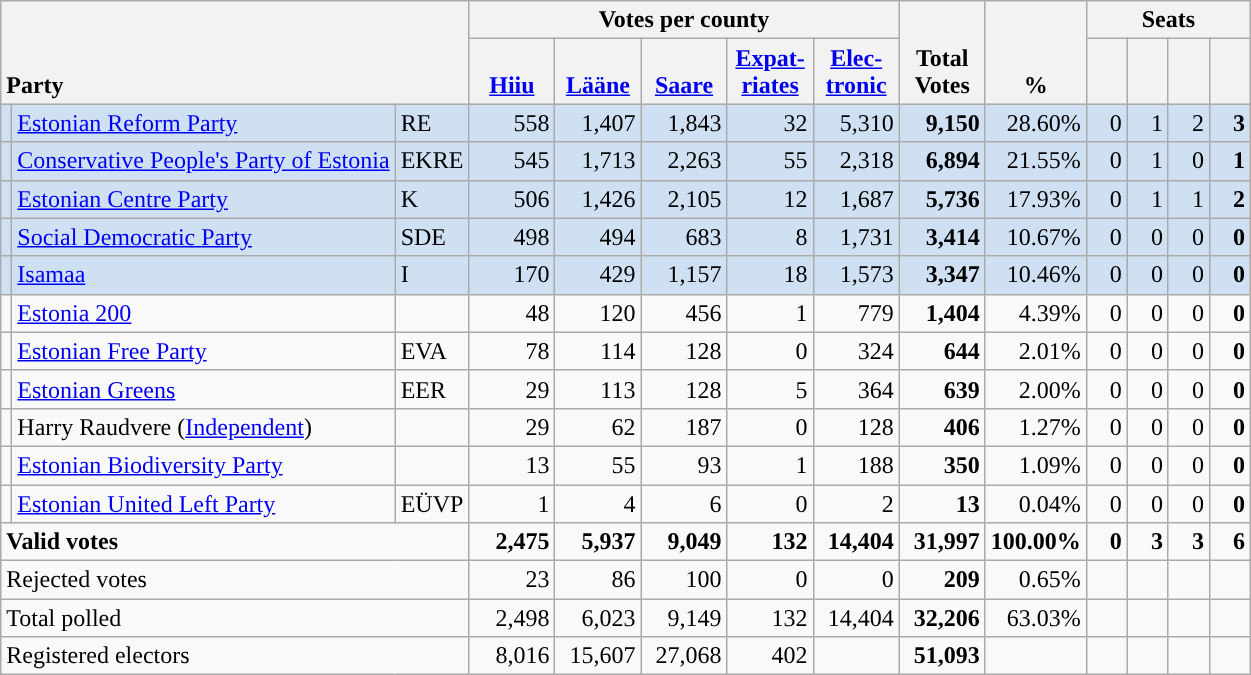<table class="wikitable" border="1" style="text-align:right;">
<tr>
<th style="text-align:left;" valign=bottom rowspan=2 colspan=3>Party</th>
<th colspan=5>Votes per county</th>
<th align=center valign=bottom rowspan=2 width="50">Total Votes</th>
<th align=center valign=bottom rowspan=2 width="50">%</th>
<th colspan=4>Seats</th>
</tr>
<tr>
<th align=center valign=bottom width="50"><a href='#'>Hiiu</a></th>
<th align=center valign=bottom width="50"><a href='#'>Lääne</a></th>
<th align=center valign=bottom width="50"><a href='#'>Saare</a></th>
<th align=center valign=bottom width="50"><a href='#'>Expat- riates</a></th>
<th align=center valign=bottom width="50"><a href='#'>Elec- tronic</a></th>
<th align=center valign=bottom width="20"><small></small></th>
<th align=center valign=bottom width="20"><small></small></th>
<th align=center valign=bottom width="20"><small></small></th>
<th align=center valign=bottom width="20"><small></small></th>
</tr>
<tr style="background:#CEE0F2;">
<td style="background:"></td>
<td align=left><a href='#'>Estonian Reform Party</a></td>
<td align=left>RE</td>
<td>558</td>
<td>1,407</td>
<td>1,843</td>
<td>32</td>
<td>5,310</td>
<td><strong>9,150</strong></td>
<td>28.60%</td>
<td>0</td>
<td>1</td>
<td>2</td>
<td><strong>3</strong></td>
</tr>
<tr style="background:#CEE0F2;">
<td style="background:"></td>
<td align=left><a href='#'>Conservative People's Party of Estonia</a></td>
<td align=left>EKRE</td>
<td>545</td>
<td>1,713</td>
<td>2,263</td>
<td>55</td>
<td>2,318</td>
<td><strong>6,894</strong></td>
<td>21.55%</td>
<td>0</td>
<td>1</td>
<td>0</td>
<td><strong>1</strong></td>
</tr>
<tr style="background:#CEE0F2;">
<td style="background:"></td>
<td align=left><a href='#'>Estonian Centre Party</a></td>
<td align=left>K</td>
<td>506</td>
<td>1,426</td>
<td>2,105</td>
<td>12</td>
<td>1,687</td>
<td><strong>5,736</strong></td>
<td>17.93%</td>
<td>0</td>
<td>1</td>
<td>1</td>
<td><strong>2</strong></td>
</tr>
<tr style="background:#CEE0F2;">
<td style="background:"></td>
<td align=left><a href='#'>Social Democratic Party</a></td>
<td align=left>SDE</td>
<td>498</td>
<td>494</td>
<td>683</td>
<td>8</td>
<td>1,731</td>
<td><strong>3,414</strong></td>
<td>10.67%</td>
<td>0</td>
<td>0</td>
<td>0</td>
<td><strong>0</strong></td>
</tr>
<tr style="background:#CEE0F2;">
<td style="background:"></td>
<td align=left><a href='#'>Isamaa</a></td>
<td align=left>I</td>
<td>170</td>
<td>429</td>
<td>1,157</td>
<td>18</td>
<td>1,573</td>
<td><strong>3,347</strong></td>
<td>10.46%</td>
<td>0</td>
<td>0</td>
<td>0</td>
<td><strong>0</strong></td>
</tr>
<tr>
<td style="background:"></td>
<td align=left><a href='#'>Estonia 200</a></td>
<td></td>
<td>48</td>
<td>120</td>
<td>456</td>
<td>1</td>
<td>779</td>
<td><strong>1,404</strong></td>
<td>4.39%</td>
<td>0</td>
<td>0</td>
<td>0</td>
<td><strong>0</strong></td>
</tr>
<tr>
<td style="background:"></td>
<td align=left><a href='#'>Estonian Free Party</a></td>
<td align=left>EVA</td>
<td>78</td>
<td>114</td>
<td>128</td>
<td>0</td>
<td>324</td>
<td><strong>644</strong></td>
<td>2.01%</td>
<td>0</td>
<td>0</td>
<td>0</td>
<td><strong>0</strong></td>
</tr>
<tr>
<td style="background:"></td>
<td align=left><a href='#'>Estonian Greens</a></td>
<td align=left>EER</td>
<td>29</td>
<td>113</td>
<td>128</td>
<td>5</td>
<td>364</td>
<td><strong>639</strong></td>
<td>2.00%</td>
<td>0</td>
<td>0</td>
<td>0</td>
<td><strong>0</strong></td>
</tr>
<tr>
<td style="background:"></td>
<td align=left>Harry Raudvere (<a href='#'>Independent</a>)</td>
<td></td>
<td>29</td>
<td>62</td>
<td>187</td>
<td>0</td>
<td>128</td>
<td><strong>406</strong></td>
<td>1.27%</td>
<td>0</td>
<td>0</td>
<td>0</td>
<td><strong>0</strong></td>
</tr>
<tr>
<td style="background:"></td>
<td align=left><a href='#'>Estonian Biodiversity Party</a></td>
<td></td>
<td>13</td>
<td>55</td>
<td>93</td>
<td>1</td>
<td>188</td>
<td><strong>350</strong></td>
<td>1.09%</td>
<td>0</td>
<td>0</td>
<td>0</td>
<td><strong>0</strong></td>
</tr>
<tr>
<td style="background:"></td>
<td align=left><a href='#'>Estonian United Left Party</a></td>
<td align=left>EÜVP</td>
<td>1</td>
<td>4</td>
<td>6</td>
<td>0</td>
<td>2</td>
<td><strong>13</strong></td>
<td>0.04%</td>
<td>0</td>
<td>0</td>
<td>0</td>
<td><strong>0</strong></td>
</tr>
<tr style="font-weight:bold">
<td align=left colspan=3>Valid votes</td>
<td>2,475</td>
<td>5,937</td>
<td>9,049</td>
<td>132</td>
<td>14,404</td>
<td>31,997</td>
<td>100.00%</td>
<td>0</td>
<td>3</td>
<td>3</td>
<td>6</td>
</tr>
<tr>
<td align=left colspan=3>Rejected votes</td>
<td>23</td>
<td>86</td>
<td>100</td>
<td>0</td>
<td>0</td>
<td><strong>209</strong></td>
<td>0.65%</td>
<td></td>
<td></td>
<td></td>
<td></td>
</tr>
<tr>
<td align=left colspan=3>Total polled</td>
<td>2,498</td>
<td>6,023</td>
<td>9,149</td>
<td>132</td>
<td>14,404</td>
<td><strong>32,206</strong></td>
<td>63.03%</td>
<td></td>
<td></td>
<td></td>
<td></td>
</tr>
<tr>
<td align=left colspan=3>Registered electors</td>
<td>8,016</td>
<td>15,607</td>
<td>27,068</td>
<td>402</td>
<td></td>
<td><strong>51,093</strong></td>
<td></td>
<td></td>
<td></td>
<td></td>
<td></td>
</tr>
</table>
